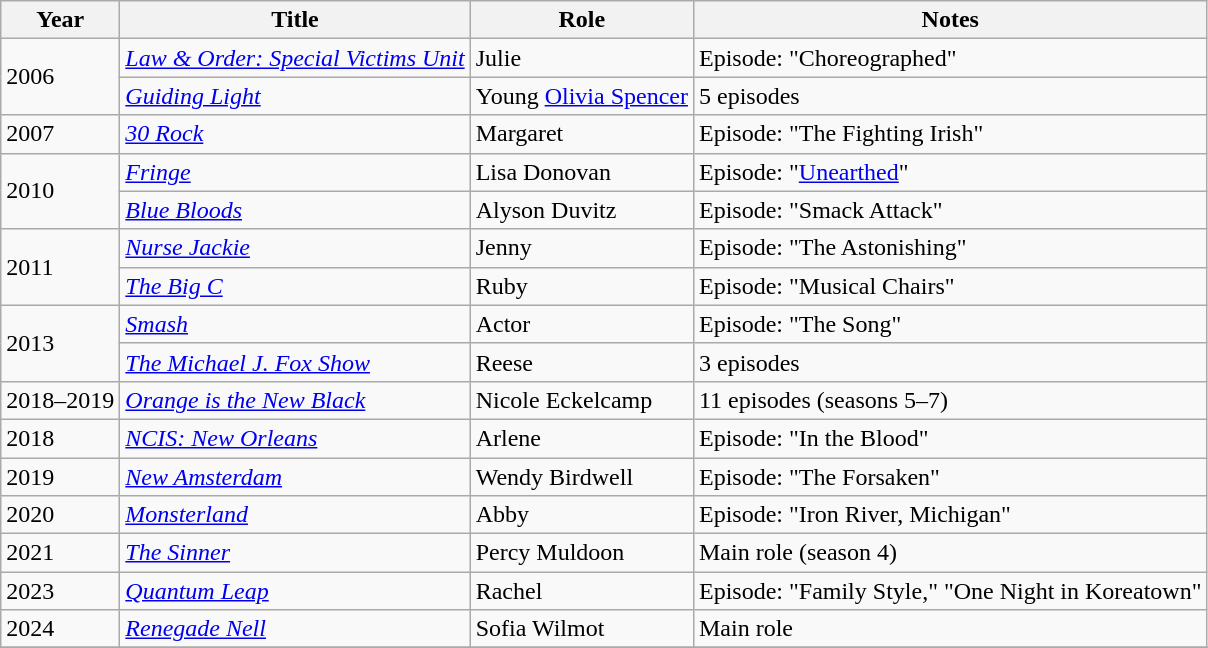<table class="wikitable sortable">
<tr>
<th>Year</th>
<th>Title</th>
<th>Role</th>
<th class="unsortable">Notes</th>
</tr>
<tr>
<td rowspan="2">2006</td>
<td><em><a href='#'>Law & Order: Special Victims Unit</a></em></td>
<td>Julie</td>
<td>Episode: "Choreographed"</td>
</tr>
<tr>
<td><em><a href='#'>Guiding Light</a></em></td>
<td>Young <a href='#'>Olivia Spencer</a></td>
<td>5 episodes</td>
</tr>
<tr>
<td>2007</td>
<td><em><a href='#'>30 Rock</a></em></td>
<td>Margaret</td>
<td>Episode: "The Fighting Irish"</td>
</tr>
<tr>
<td rowspan="2">2010</td>
<td><em><a href='#'>Fringe</a></em></td>
<td>Lisa Donovan</td>
<td>Episode: "<a href='#'>Unearthed</a>"</td>
</tr>
<tr>
<td><em><a href='#'>Blue Bloods</a></em></td>
<td>Alyson Duvitz</td>
<td>Episode: "Smack Attack"</td>
</tr>
<tr>
<td rowspan="2">2011</td>
<td><em><a href='#'>Nurse Jackie</a></em></td>
<td>Jenny</td>
<td>Episode: "The Astonishing"</td>
</tr>
<tr>
<td><em><a href='#'>The Big C</a></em></td>
<td>Ruby</td>
<td>Episode: "Musical Chairs"</td>
</tr>
<tr>
<td rowspan="2">2013</td>
<td><em><a href='#'>Smash</a></em></td>
<td>Actor</td>
<td>Episode: "The Song"</td>
</tr>
<tr>
<td><em><a href='#'>The Michael J. Fox Show</a></em></td>
<td>Reese</td>
<td>3 episodes</td>
</tr>
<tr>
<td>2018–2019</td>
<td><em><a href='#'>Orange is the New Black</a></em></td>
<td>Nicole Eckelcamp</td>
<td>11 episodes (seasons 5–7)</td>
</tr>
<tr>
<td>2018</td>
<td><em><a href='#'>NCIS: New Orleans</a></em></td>
<td>Arlene</td>
<td>Episode: "In the Blood"</td>
</tr>
<tr>
<td>2019</td>
<td><em><a href='#'>New Amsterdam</a></em></td>
<td>Wendy Birdwell</td>
<td>Episode: "The Forsaken"</td>
</tr>
<tr>
<td>2020</td>
<td><em><a href='#'>Monsterland</a></em></td>
<td>Abby</td>
<td>Episode: "Iron River, Michigan"</td>
</tr>
<tr>
<td>2021</td>
<td><em><a href='#'>The Sinner</a></em></td>
<td>Percy Muldoon</td>
<td>Main role (season 4)</td>
</tr>
<tr>
<td>2023</td>
<td><em><a href='#'>Quantum Leap</a></em></td>
<td>Rachel</td>
<td>Episode: "Family Style," "One Night in Koreatown"</td>
</tr>
<tr>
<td>2024</td>
<td><em><a href='#'>Renegade Nell</a></em></td>
<td>Sofia Wilmot</td>
<td>Main role</td>
</tr>
<tr>
</tr>
</table>
